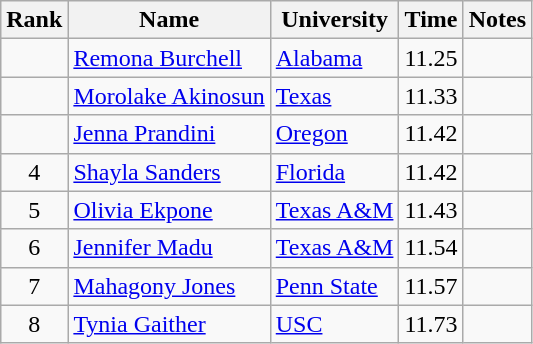<table class="wikitable sortable" style="text-align:center">
<tr>
<th>Rank</th>
<th>Name</th>
<th>University</th>
<th>Time</th>
<th>Notes</th>
</tr>
<tr>
<td></td>
<td align=left><a href='#'>Remona Burchell</a>  </td>
<td align=left><a href='#'>Alabama</a></td>
<td>11.25</td>
<td></td>
</tr>
<tr>
<td></td>
<td align=left><a href='#'>Morolake Akinosun</a></td>
<td align=left><a href='#'>Texas</a></td>
<td>11.33</td>
<td></td>
</tr>
<tr>
<td></td>
<td align=left><a href='#'>Jenna Prandini</a></td>
<td align=left><a href='#'>Oregon</a></td>
<td>11.42</td>
<td></td>
</tr>
<tr>
<td>4</td>
<td align=left><a href='#'>Shayla Sanders</a></td>
<td align="left"><a href='#'>Florida</a></td>
<td>11.42</td>
<td></td>
</tr>
<tr>
<td>5</td>
<td align=left><a href='#'>Olivia Ekpone</a></td>
<td align="left"><a href='#'>Texas A&M</a></td>
<td>11.43</td>
<td></td>
</tr>
<tr>
<td>6</td>
<td align=left><a href='#'>Jennifer Madu</a></td>
<td align=left><a href='#'>Texas A&M</a></td>
<td>11.54</td>
<td></td>
</tr>
<tr>
<td>7</td>
<td align=left><a href='#'>Mahagony Jones</a></td>
<td align="left"><a href='#'>Penn State</a></td>
<td>11.57</td>
<td></td>
</tr>
<tr>
<td>8</td>
<td align=left><a href='#'>Tynia Gaither</a> </td>
<td align=left><a href='#'>USC</a></td>
<td>11.73</td>
<td></td>
</tr>
</table>
